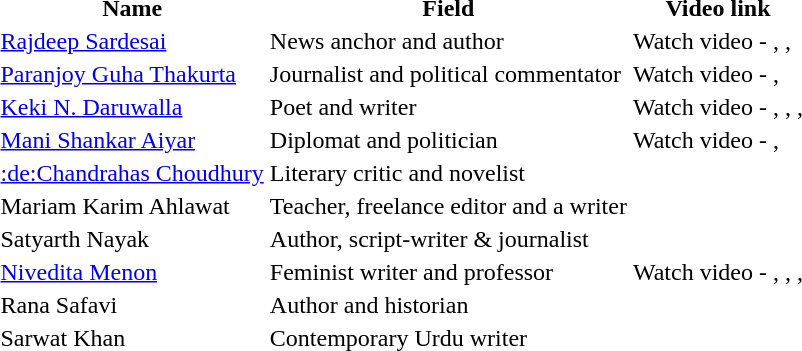<table class="wiki table">
<tr>
<th>Name</th>
<th>Field</th>
<th>Video link</th>
</tr>
<tr>
<td><a href='#'>Rajdeep Sardesai</a></td>
<td>News anchor and author</td>
<td>Watch video - , , </td>
</tr>
<tr>
<td><a href='#'>Paranjoy Guha Thakurta</a></td>
<td>Journalist and political commentator</td>
<td>Watch video - , </td>
</tr>
<tr>
<td><a href='#'>Keki N. Daruwalla</a></td>
<td>Poet and writer</td>
<td>Watch video - , , , </td>
</tr>
<tr>
<td><a href='#'>Mani Shankar Aiyar</a></td>
<td>Diplomat and politician</td>
<td>Watch video - , </td>
</tr>
<tr>
<td><a href='#'>:de:Chandrahas Choudhury</a></td>
<td>Literary critic and novelist</td>
<td></td>
</tr>
<tr>
<td>Mariam Karim Ahlawat</td>
<td>Teacher, freelance editor and a writer</td>
<td></td>
</tr>
<tr>
<td>Satyarth Nayak</td>
<td>Author, script-writer & journalist</td>
<td></td>
</tr>
<tr>
<td><a href='#'>Nivedita Menon</a></td>
<td>Feminist writer and professor</td>
<td>Watch video - , , , </td>
</tr>
<tr>
<td>Rana Safavi</td>
<td>Author and historian</td>
<td></td>
</tr>
<tr>
<td>Sarwat Khan</td>
<td>Contemporary Urdu writer</td>
<td></td>
</tr>
</table>
